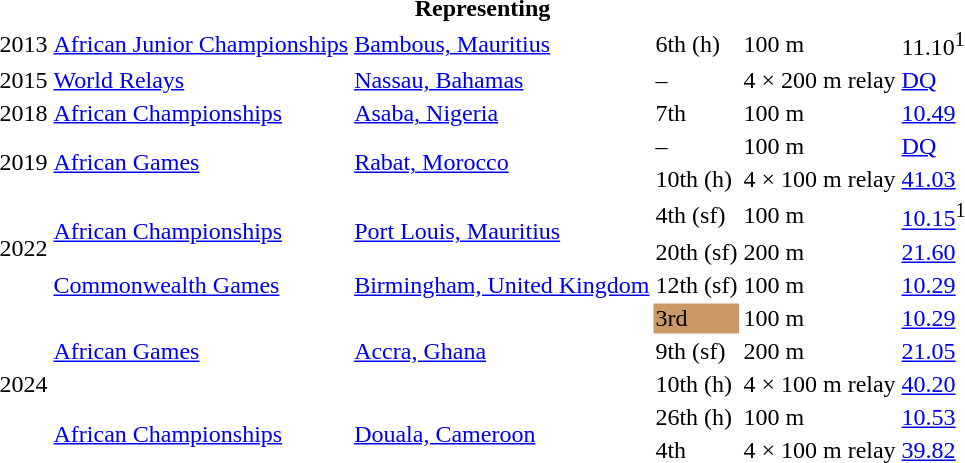<table>
<tr>
<th colspan="6">Representing </th>
</tr>
<tr>
<td>2013</td>
<td><a href='#'>African Junior Championships</a></td>
<td><a href='#'>Bambous, Mauritius</a></td>
<td>6th (h)</td>
<td>100 m</td>
<td>11.10<sup>1</sup></td>
</tr>
<tr>
<td>2015</td>
<td><a href='#'>World Relays</a></td>
<td><a href='#'>Nassau, Bahamas</a></td>
<td>–</td>
<td>4 × 200 m relay</td>
<td><a href='#'>DQ</a></td>
</tr>
<tr>
<td>2018</td>
<td><a href='#'>African Championships</a></td>
<td><a href='#'>Asaba, Nigeria</a></td>
<td>7th</td>
<td>100 m</td>
<td><a href='#'>10.49</a></td>
</tr>
<tr>
<td rowspan=2>2019</td>
<td rowspan=2><a href='#'>African Games</a></td>
<td rowspan=2><a href='#'>Rabat, Morocco</a></td>
<td>–</td>
<td>100 m</td>
<td><a href='#'>DQ</a></td>
</tr>
<tr>
<td>10th (h)</td>
<td>4 × 100 m relay</td>
<td><a href='#'>41.03</a></td>
</tr>
<tr>
<td rowspan=3>2022</td>
<td rowspan=2><a href='#'>African Championships</a></td>
<td rowspan=2><a href='#'>Port Louis, Mauritius</a></td>
<td>4th (sf)</td>
<td>100 m</td>
<td><a href='#'>10.15</a><sup>1</sup></td>
</tr>
<tr>
<td>20th (sf)</td>
<td>200 m</td>
<td><a href='#'>21.60</a></td>
</tr>
<tr>
<td><a href='#'>Commonwealth Games</a></td>
<td><a href='#'>Birmingham, United Kingdom</a></td>
<td>12th (sf)</td>
<td>100 m</td>
<td><a href='#'>10.29</a></td>
</tr>
<tr>
<td rowspan=5>2024</td>
<td rowspan=3><a href='#'>African Games</a></td>
<td rowspan=3><a href='#'>Accra, Ghana</a></td>
<td bgcolor=cc9966>3rd</td>
<td>100 m</td>
<td><a href='#'>10.29</a></td>
</tr>
<tr>
<td>9th (sf)</td>
<td>200 m</td>
<td><a href='#'>21.05</a></td>
</tr>
<tr>
<td>10th (h)</td>
<td>4 × 100 m relay</td>
<td><a href='#'>40.20</a></td>
</tr>
<tr>
<td rowspan=2><a href='#'>African Championships</a></td>
<td rowspan=2><a href='#'>Douala, Cameroon</a></td>
<td>26th (h)</td>
<td>100 m</td>
<td><a href='#'>10.53</a></td>
</tr>
<tr>
<td>4th</td>
<td>4 × 100 m relay</td>
<td><a href='#'>39.82</a></td>
</tr>
</table>
